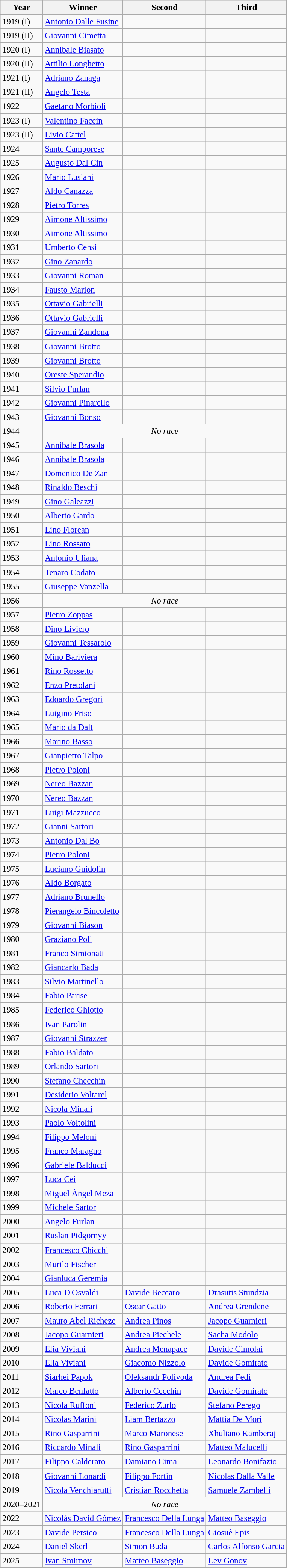<table class="wikitable" style="font-size:95%">
<tr>
<th>Year</th>
<th>Winner</th>
<th>Second</th>
<th>Third</th>
</tr>
<tr>
<td>1919 (I)</td>
<td> <a href='#'>Antonio Dalle Fusine</a></td>
<td></td>
<td></td>
</tr>
<tr>
<td>1919 (II)</td>
<td> <a href='#'>Giovanni Cimetta</a></td>
<td></td>
<td></td>
</tr>
<tr>
<td>1920 (I)</td>
<td> <a href='#'>Annibale Biasato</a></td>
<td></td>
<td></td>
</tr>
<tr>
<td>1920 (II)</td>
<td> <a href='#'>Attilio Longhetto</a></td>
<td></td>
<td></td>
</tr>
<tr>
<td>1921 (I)</td>
<td> <a href='#'>Adriano Zanaga</a></td>
<td></td>
<td></td>
</tr>
<tr>
<td>1921 (II)</td>
<td> <a href='#'>Angelo Testa</a></td>
<td></td>
<td></td>
</tr>
<tr>
<td>1922</td>
<td> <a href='#'>Gaetano Morbioli</a></td>
<td></td>
<td></td>
</tr>
<tr>
<td>1923 (I)</td>
<td> <a href='#'>Valentino Faccin</a></td>
<td></td>
<td></td>
</tr>
<tr>
<td>1923 (II)</td>
<td> <a href='#'>Livio Cattel</a></td>
<td></td>
<td></td>
</tr>
<tr>
<td>1924</td>
<td> <a href='#'>Sante Camporese</a></td>
<td></td>
<td></td>
</tr>
<tr>
<td>1925</td>
<td> <a href='#'>Augusto Dal Cin</a></td>
<td></td>
<td></td>
</tr>
<tr>
<td>1926</td>
<td> <a href='#'>Mario Lusiani</a></td>
<td></td>
<td></td>
</tr>
<tr>
<td>1927</td>
<td> <a href='#'>Aldo Canazza</a></td>
<td></td>
<td></td>
</tr>
<tr>
<td>1928</td>
<td> <a href='#'>Pietro Torres</a></td>
<td></td>
<td></td>
</tr>
<tr>
<td>1929</td>
<td> <a href='#'>Aimone Altissimo</a></td>
<td></td>
<td></td>
</tr>
<tr>
<td>1930</td>
<td> <a href='#'>Aimone Altissimo</a></td>
<td></td>
<td></td>
</tr>
<tr>
<td>1931</td>
<td> <a href='#'>Umberto Censi</a></td>
<td></td>
<td></td>
</tr>
<tr>
<td>1932</td>
<td> <a href='#'>Gino Zanardo</a></td>
<td></td>
<td></td>
</tr>
<tr>
<td>1933</td>
<td> <a href='#'>Giovanni Roman</a></td>
<td></td>
<td></td>
</tr>
<tr>
<td>1934</td>
<td> <a href='#'>Fausto Marion</a></td>
<td></td>
<td></td>
</tr>
<tr>
<td>1935</td>
<td> <a href='#'>Ottavio Gabrielli</a></td>
<td></td>
<td></td>
</tr>
<tr>
<td>1936</td>
<td> <a href='#'>Ottavio Gabrielli</a></td>
<td></td>
<td></td>
</tr>
<tr>
<td>1937</td>
<td> <a href='#'>Giovanni Zandona</a></td>
<td></td>
<td></td>
</tr>
<tr>
<td>1938</td>
<td> <a href='#'>Giovanni Brotto</a></td>
<td></td>
<td></td>
</tr>
<tr>
<td>1939</td>
<td> <a href='#'>Giovanni Brotto</a></td>
<td></td>
<td></td>
</tr>
<tr>
<td>1940</td>
<td> <a href='#'>Oreste Sperandio</a></td>
<td></td>
<td></td>
</tr>
<tr>
<td>1941</td>
<td> <a href='#'>Silvio Furlan</a></td>
<td></td>
<td></td>
</tr>
<tr>
<td>1942</td>
<td> <a href='#'>Giovanni Pinarello</a></td>
<td></td>
<td></td>
</tr>
<tr>
<td>1943</td>
<td> <a href='#'>Giovanni Bonso</a></td>
<td></td>
<td></td>
</tr>
<tr>
<td>1944</td>
<td colspan=3; align=center><em>No race</em></td>
</tr>
<tr>
<td>1945</td>
<td> <a href='#'>Annibale Brasola</a></td>
<td></td>
<td></td>
</tr>
<tr>
<td>1946</td>
<td> <a href='#'>Annibale Brasola</a></td>
<td></td>
<td></td>
</tr>
<tr>
<td>1947</td>
<td> <a href='#'>Domenico De Zan</a></td>
<td></td>
<td></td>
</tr>
<tr>
<td>1948</td>
<td> <a href='#'>Rinaldo Beschi</a></td>
<td></td>
<td></td>
</tr>
<tr>
<td>1949</td>
<td> <a href='#'>Gino Galeazzi</a></td>
<td></td>
<td></td>
</tr>
<tr>
<td>1950</td>
<td> <a href='#'>Alberto Gardo</a></td>
<td></td>
<td></td>
</tr>
<tr>
<td>1951</td>
<td> <a href='#'>Lino Florean</a></td>
<td></td>
<td></td>
</tr>
<tr>
<td>1952</td>
<td> <a href='#'>Lino Rossato</a></td>
<td></td>
<td></td>
</tr>
<tr>
<td>1953</td>
<td> <a href='#'>Antonio Uliana</a></td>
<td></td>
<td></td>
</tr>
<tr>
<td>1954</td>
<td> <a href='#'>Tenaro Codato</a></td>
<td></td>
<td></td>
</tr>
<tr>
<td>1955</td>
<td> <a href='#'>Giuseppe Vanzella</a></td>
<td></td>
<td></td>
</tr>
<tr>
<td>1956</td>
<td colspan=3; align=center><em>No race</em></td>
</tr>
<tr>
<td>1957</td>
<td> <a href='#'>Pietro Zoppas</a></td>
<td></td>
<td></td>
</tr>
<tr>
<td>1958</td>
<td> <a href='#'>Dino Liviero</a></td>
<td></td>
<td></td>
</tr>
<tr>
<td>1959</td>
<td> <a href='#'>Giovanni Tessarolo</a></td>
<td></td>
<td></td>
</tr>
<tr>
<td>1960</td>
<td> <a href='#'>Mino Bariviera</a></td>
<td></td>
<td></td>
</tr>
<tr>
<td>1961</td>
<td> <a href='#'>Rino Rossetto</a></td>
<td></td>
<td></td>
</tr>
<tr>
<td>1962</td>
<td> <a href='#'>Enzo Pretolani</a></td>
<td></td>
<td></td>
</tr>
<tr>
<td>1963</td>
<td> <a href='#'>Edoardo Gregori</a></td>
<td></td>
<td></td>
</tr>
<tr>
<td>1964</td>
<td> <a href='#'>Luigino Friso</a></td>
<td></td>
<td></td>
</tr>
<tr>
<td>1965</td>
<td> <a href='#'>Mario da Dalt</a></td>
<td></td>
<td></td>
</tr>
<tr>
<td>1966</td>
<td> <a href='#'>Marino Basso</a></td>
<td></td>
<td></td>
</tr>
<tr>
<td>1967</td>
<td> <a href='#'>Gianpietro Talpo</a></td>
<td></td>
<td></td>
</tr>
<tr>
<td>1968</td>
<td> <a href='#'>Pietro Poloni</a></td>
<td></td>
<td></td>
</tr>
<tr>
<td>1969</td>
<td> <a href='#'>Nereo Bazzan</a></td>
<td></td>
<td></td>
</tr>
<tr>
<td>1970</td>
<td> <a href='#'>Nereo Bazzan</a></td>
<td></td>
<td></td>
</tr>
<tr>
<td>1971</td>
<td> <a href='#'>Luigi Mazzucco</a></td>
<td></td>
<td></td>
</tr>
<tr>
<td>1972</td>
<td> <a href='#'>Gianni Sartori</a></td>
<td></td>
<td></td>
</tr>
<tr>
<td>1973</td>
<td> <a href='#'>Antonio Dal Bo</a></td>
<td></td>
<td></td>
</tr>
<tr>
<td>1974</td>
<td> <a href='#'>Pietro Poloni</a></td>
<td></td>
<td></td>
</tr>
<tr>
<td>1975</td>
<td> <a href='#'>Luciano Guidolin</a></td>
<td></td>
<td></td>
</tr>
<tr>
<td>1976</td>
<td> <a href='#'>Aldo Borgato</a></td>
<td></td>
<td></td>
</tr>
<tr>
<td>1977</td>
<td> <a href='#'>Adriano Brunello</a></td>
<td></td>
<td></td>
</tr>
<tr>
<td>1978</td>
<td> <a href='#'>Pierangelo Bincoletto</a></td>
<td></td>
<td></td>
</tr>
<tr>
<td>1979</td>
<td> <a href='#'>Giovanni Biason</a></td>
<td></td>
<td></td>
</tr>
<tr>
<td>1980</td>
<td> <a href='#'>Graziano Poli</a></td>
<td></td>
<td></td>
</tr>
<tr>
<td>1981</td>
<td> <a href='#'>Franco Simionati</a></td>
<td></td>
<td></td>
</tr>
<tr>
<td>1982</td>
<td> <a href='#'>Giancarlo Bada</a></td>
<td></td>
<td></td>
</tr>
<tr>
<td>1983</td>
<td> <a href='#'>Silvio Martinello</a></td>
<td></td>
<td></td>
</tr>
<tr>
<td>1984</td>
<td> <a href='#'>Fabio Parise</a></td>
<td></td>
<td></td>
</tr>
<tr>
<td>1985</td>
<td> <a href='#'>Federico Ghiotto</a></td>
<td></td>
<td></td>
</tr>
<tr>
<td>1986</td>
<td> <a href='#'>Ivan Parolin</a></td>
<td></td>
<td></td>
</tr>
<tr>
<td>1987</td>
<td> <a href='#'>Giovanni Strazzer</a></td>
<td></td>
<td></td>
</tr>
<tr>
<td>1988</td>
<td> <a href='#'>Fabio Baldato</a></td>
<td></td>
<td></td>
</tr>
<tr>
<td>1989</td>
<td> <a href='#'>Orlando Sartori</a></td>
<td></td>
<td></td>
</tr>
<tr>
<td>1990</td>
<td> <a href='#'>Stefano Checchin</a></td>
<td></td>
<td></td>
</tr>
<tr>
<td>1991</td>
<td> <a href='#'>Desiderio Voltarel</a></td>
<td></td>
<td></td>
</tr>
<tr>
<td>1992</td>
<td> <a href='#'>Nicola Minali</a></td>
<td></td>
<td></td>
</tr>
<tr>
<td>1993</td>
<td> <a href='#'>Paolo Voltolini</a></td>
<td></td>
<td></td>
</tr>
<tr>
<td>1994</td>
<td> <a href='#'>Filippo Meloni</a></td>
<td></td>
<td></td>
</tr>
<tr>
<td>1995</td>
<td> <a href='#'>Franco Maragno</a></td>
<td></td>
<td></td>
</tr>
<tr>
<td>1996</td>
<td> <a href='#'>Gabriele Balducci</a></td>
<td></td>
<td></td>
</tr>
<tr>
<td>1997</td>
<td> <a href='#'>Luca Cei</a></td>
<td></td>
<td></td>
</tr>
<tr>
<td>1998</td>
<td> <a href='#'>Miguel Ángel Meza</a></td>
<td></td>
<td></td>
</tr>
<tr>
<td>1999</td>
<td> <a href='#'>Michele Sartor</a></td>
<td></td>
<td></td>
</tr>
<tr>
<td>2000</td>
<td> <a href='#'>Angelo Furlan</a></td>
<td></td>
<td></td>
</tr>
<tr>
<td>2001</td>
<td> <a href='#'>Ruslan Pidgornyy</a></td>
<td></td>
<td></td>
</tr>
<tr>
<td>2002</td>
<td> <a href='#'>Francesco Chicchi</a></td>
<td></td>
<td></td>
</tr>
<tr>
<td>2003</td>
<td> <a href='#'>Murilo Fischer</a></td>
<td></td>
<td></td>
</tr>
<tr>
<td>2004</td>
<td> <a href='#'>Gianluca Geremia</a></td>
<td></td>
<td></td>
</tr>
<tr>
<td>2005</td>
<td> <a href='#'>Luca D'Osvaldi</a></td>
<td> <a href='#'>Davide Beccaro</a></td>
<td> <a href='#'>Drasutis Stundzia</a></td>
</tr>
<tr>
<td>2006</td>
<td> <a href='#'>Roberto Ferrari</a></td>
<td> <a href='#'>Oscar Gatto</a></td>
<td> <a href='#'>Andrea Grendene</a></td>
</tr>
<tr>
<td>2007</td>
<td> <a href='#'>Mauro Abel Richeze</a></td>
<td> <a href='#'>Andrea Pinos</a></td>
<td> <a href='#'>Jacopo Guarnieri</a></td>
</tr>
<tr>
<td>2008</td>
<td> <a href='#'>Jacopo Guarnieri</a></td>
<td> <a href='#'>Andrea Piechele</a></td>
<td> <a href='#'>Sacha Modolo</a></td>
</tr>
<tr>
<td>2009</td>
<td> <a href='#'>Elia Viviani</a></td>
<td> <a href='#'>Andrea Menapace</a></td>
<td> <a href='#'>Davide Cimolai</a></td>
</tr>
<tr>
<td>2010</td>
<td> <a href='#'>Elia Viviani</a></td>
<td> <a href='#'>Giacomo Nizzolo</a></td>
<td> <a href='#'>Davide Gomirato</a></td>
</tr>
<tr>
<td>2011</td>
<td> <a href='#'>Siarhei Papok</a></td>
<td> <a href='#'>Oleksandr Polivoda</a></td>
<td> <a href='#'>Andrea Fedi</a></td>
</tr>
<tr>
<td>2012</td>
<td> <a href='#'>Marco Benfatto</a></td>
<td> <a href='#'>Alberto Cecchin</a></td>
<td> <a href='#'>Davide Gomirato</a></td>
</tr>
<tr>
<td>2013</td>
<td> <a href='#'>Nicola Ruffoni</a></td>
<td> <a href='#'>Federico Zurlo</a></td>
<td> <a href='#'>Stefano Perego</a></td>
</tr>
<tr>
<td>2014</td>
<td> <a href='#'>Nicolas Marini</a></td>
<td> <a href='#'>Liam Bertazzo</a></td>
<td> <a href='#'>Mattia De Mori</a></td>
</tr>
<tr>
<td>2015</td>
<td> <a href='#'>Rino Gasparrini</a></td>
<td> <a href='#'>Marco Maronese</a></td>
<td> <a href='#'>Xhuliano Kamberaj</a></td>
</tr>
<tr>
<td>2016</td>
<td> <a href='#'>Riccardo Minali</a></td>
<td> <a href='#'>Rino Gasparrini</a></td>
<td> <a href='#'>Matteo Malucelli</a></td>
</tr>
<tr>
<td>2017</td>
<td> <a href='#'>Filippo Calderaro</a></td>
<td> <a href='#'>Damiano Cima</a></td>
<td> <a href='#'>Leonardo Bonifazio</a></td>
</tr>
<tr>
<td>2018</td>
<td> <a href='#'>Giovanni Lonardi</a></td>
<td> <a href='#'>Filippo Fortin</a></td>
<td> <a href='#'>Nicolas Dalla Valle</a></td>
</tr>
<tr>
<td>2019</td>
<td> <a href='#'>Nicola Venchiarutti</a></td>
<td> <a href='#'>Cristian Rocchetta</a></td>
<td> <a href='#'>Samuele Zambelli</a></td>
</tr>
<tr>
<td>2020–2021</td>
<td colspan=3 align=center><em>No race</em></td>
</tr>
<tr>
<td>2022</td>
<td> <a href='#'>Nicolás David Gómez</a></td>
<td> <a href='#'>Francesco Della Lunga</a></td>
<td> <a href='#'>Matteo Baseggio</a></td>
</tr>
<tr>
<td>2023</td>
<td> <a href='#'>Davide Persico</a></td>
<td> <a href='#'>Francesco Della Lunga</a></td>
<td> <a href='#'>Giosuè Epis</a></td>
</tr>
<tr>
<td>2024 </td>
<td> <a href='#'>Daniel Skerl</a></td>
<td> <a href='#'>Simon Buda</a></td>
<td> <a href='#'>Carlos Alfonso Garcia</a></td>
</tr>
<tr>
<td>2025</td>
<td><a href='#'>Ivan Smirnov</a></td>
<td> <a href='#'>Matteo Baseggio</a></td>
<td><a href='#'>Lev Gonov</a></td>
</tr>
</table>
